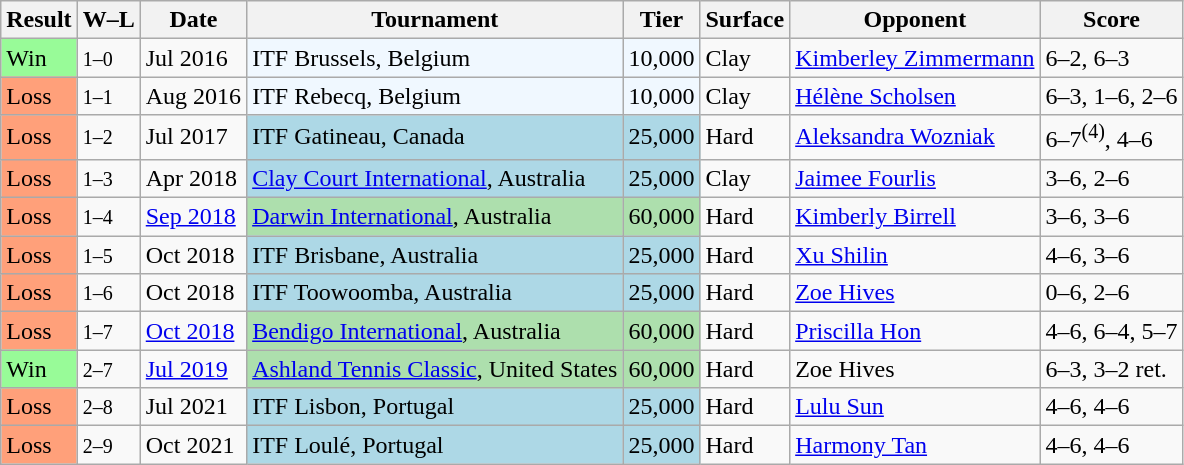<table class="sortable wikitable">
<tr>
<th>Result</th>
<th class="unsortable">W–L</th>
<th>Date</th>
<th>Tournament</th>
<th>Tier</th>
<th>Surface</th>
<th>Opponent</th>
<th class="unsortable">Score</th>
</tr>
<tr>
<td style="background:#98fb98;">Win</td>
<td><small>1–0</small></td>
<td>Jul 2016</td>
<td style="background:#f0f8ff;">ITF Brussels, Belgium</td>
<td style="background:#f0f8ff;">10,000</td>
<td>Clay</td>
<td> <a href='#'>Kimberley Zimmermann</a></td>
<td>6–2, 6–3</td>
</tr>
<tr>
<td style="background:#ffa07a;">Loss</td>
<td><small>1–1</small></td>
<td>Aug 2016</td>
<td style="background:#f0f8ff;">ITF Rebecq, Belgium</td>
<td style="background:#f0f8ff;">10,000</td>
<td>Clay</td>
<td> <a href='#'>Hélène Scholsen</a></td>
<td>6–3, 1–6, 2–6</td>
</tr>
<tr>
<td style="background:#ffa07a;">Loss</td>
<td><small>1–2</small></td>
<td>Jul 2017</td>
<td style="background:lightblue;">ITF Gatineau, Canada</td>
<td style="background:lightblue;">25,000</td>
<td>Hard</td>
<td> <a href='#'>Aleksandra Wozniak</a></td>
<td>6–7<sup>(4)</sup>, 4–6</td>
</tr>
<tr>
<td style="background:#ffa07a;">Loss</td>
<td><small>1–3</small></td>
<td>Apr 2018</td>
<td style="background:lightblue;"><a href='#'>Clay Court International</a>, Australia</td>
<td style="background:lightblue;">25,000</td>
<td>Clay</td>
<td> <a href='#'>Jaimee Fourlis</a></td>
<td>3–6, 2–6</td>
</tr>
<tr>
<td style="background:#ffa07a;">Loss</td>
<td><small>1–4</small></td>
<td><a href='#'>Sep 2018</a></td>
<td style="background:#addfad"><a href='#'>Darwin International</a>, Australia</td>
<td style="background:#addfad">60,000</td>
<td>Hard</td>
<td> <a href='#'>Kimberly Birrell</a></td>
<td>3–6, 3–6</td>
</tr>
<tr>
<td style="background:#ffa07a;">Loss</td>
<td><small>1–5</small></td>
<td>Oct 2018</td>
<td style="background:lightblue;">ITF Brisbane, Australia</td>
<td style="background:lightblue;">25,000</td>
<td>Hard</td>
<td> <a href='#'>Xu Shilin</a></td>
<td>4–6, 3–6</td>
</tr>
<tr>
<td style="background:#ffa07a;">Loss</td>
<td><small>1–6</small></td>
<td>Oct 2018</td>
<td style="background:lightblue;">ITF Toowoomba, Australia</td>
<td style="background:lightblue;">25,000</td>
<td>Hard</td>
<td> <a href='#'>Zoe Hives</a></td>
<td>0–6, 2–6</td>
</tr>
<tr>
<td style="background:#ffa07a;">Loss</td>
<td><small>1–7</small></td>
<td><a href='#'>Oct 2018</a></td>
<td style="background:#addfad"><a href='#'>Bendigo International</a>, Australia</td>
<td style="background:#addfad">60,000</td>
<td>Hard</td>
<td> <a href='#'>Priscilla Hon</a></td>
<td>4–6, 6–4, 5–7</td>
</tr>
<tr>
<td style="background:#98fb98;">Win</td>
<td><small>2–7</small></td>
<td><a href='#'>Jul 2019</a></td>
<td style="background:#addfad"><a href='#'>Ashland Tennis Classic</a>, United States</td>
<td style="background:#addfad">60,000</td>
<td>Hard</td>
<td> Zoe Hives</td>
<td>6–3, 3–2 ret.</td>
</tr>
<tr>
<td style="background:#ffa07a;">Loss</td>
<td><small>2–8</small></td>
<td>Jul 2021</td>
<td bgcolor=lightblue>ITF Lisbon, Portugal</td>
<td bgcolor=lightblue>25,000</td>
<td>Hard</td>
<td> <a href='#'>Lulu Sun</a></td>
<td>4–6, 4–6</td>
</tr>
<tr>
<td style="background:#ffa07a;">Loss</td>
<td><small>2–9</small></td>
<td>Oct 2021</td>
<td bgcolor=lightblue>ITF Loulé, Portugal</td>
<td bgcolor=lightblue>25,000</td>
<td>Hard</td>
<td> <a href='#'>Harmony Tan</a></td>
<td>4–6, 4–6</td>
</tr>
</table>
